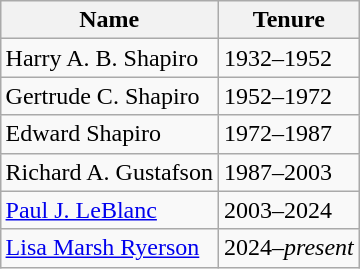<table class="wikitable" style="float:right; margin:10px">
<tr>
<th>Name</th>
<th>Tenure</th>
</tr>
<tr>
<td>Harry A. B. Shapiro</td>
<td>1932–1952</td>
</tr>
<tr>
<td>Gertrude C. Shapiro</td>
<td>1952–1972</td>
</tr>
<tr>
<td>Edward Shapiro</td>
<td>1972–1987</td>
</tr>
<tr>
<td>Richard A. Gustafson</td>
<td>1987–2003</td>
</tr>
<tr>
<td><a href='#'>Paul J. LeBlanc</a></td>
<td>2003–2024</td>
</tr>
<tr>
<td><a href='#'>Lisa Marsh Ryerson</a></td>
<td>2024–<em>present</em></td>
</tr>
</table>
